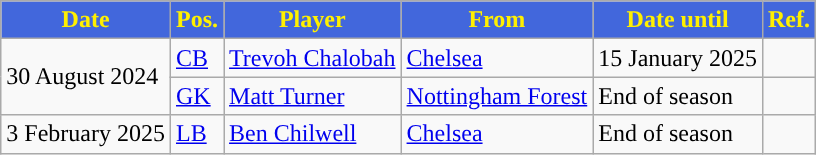<table class="wikitable plainrowheaders sortable">
<tr>
<th style="background:#4267DC; color:#FFF000;">Date</th>
<th style="background:#4267DC; color:#FFF000;">Pos.</th>
<th style="background:#4267DC; color:#FFF000;">Player</th>
<th style="background:#4267DC; color:#FFF000;">From</th>
<th style="background:#4267DC; color:#FFF000;">Date until</th>
<th style="background:#4267DC; color:#FFF000;">Ref.</th>
</tr>
<tr>
<td rowspan="2">30 August 2024</td>
<td><a href='#'>CB</a></td>
<td> <a href='#'>Trevoh Chalobah</a></td>
<td> <a href='#'>Chelsea</a></td>
<td>15 January 2025</td>
<td></td>
</tr>
<tr>
<td><a href='#'>GK</a></td>
<td> <a href='#'>Matt Turner</a></td>
<td> <a href='#'>Nottingham Forest</a></td>
<td>End of season</td>
<td></td>
</tr>
<tr>
<td>3 February 2025</td>
<td><a href='#'>LB</a></td>
<td> <a href='#'>Ben Chilwell</a></td>
<td> <a href='#'>Chelsea</a></td>
<td>End of season</td>
<td></td>
</tr>
</table>
